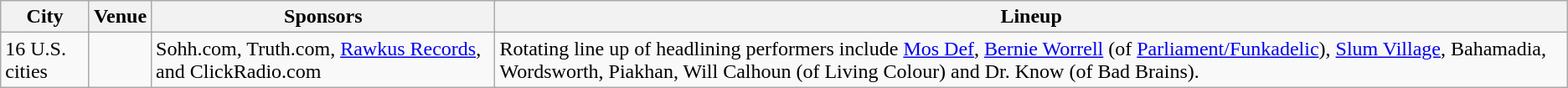<table class="wikitable">
<tr>
<th colspan=12>City</th>
<th colspan=12>Venue</th>
<th colspan=12>Sponsors</th>
<th colspan=12>Lineup</th>
</tr>
<tr>
<td colspan=12>16 U.S. cities</td>
<td colspan=12></td>
<td colspan=12>Sohh.com, Truth.com, <a href='#'>Rawkus Records</a>, and ClickRadio.com</td>
<td colspan=12>Rotating line up of headlining performers include <a href='#'>Mos Def</a>, <a href='#'>Bernie Worrell</a> (of <a href='#'>Parliament/Funkadelic</a>), <a href='#'>Slum Village</a>, Bahamadia, Wordsworth, Piakhan, Will Calhoun (of Living Colour) and Dr. Know (of Bad Brains).</td>
</tr>
</table>
